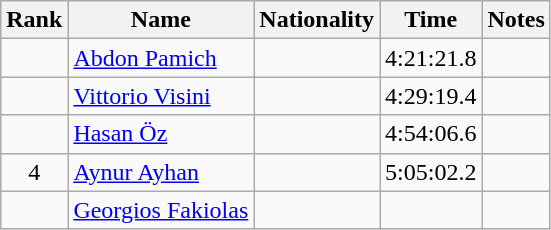<table class="wikitable sortable" style="text-align:center">
<tr>
<th>Rank</th>
<th>Name</th>
<th>Nationality</th>
<th>Time</th>
<th>Notes</th>
</tr>
<tr>
<td></td>
<td align=left><a href='#'>Abdon Pamich</a></td>
<td align=left></td>
<td>4:21:21.8</td>
<td></td>
</tr>
<tr>
<td></td>
<td align=left><a href='#'>Vittorio Visini</a></td>
<td align=left></td>
<td>4:29:19.4</td>
<td></td>
</tr>
<tr>
<td></td>
<td align=left><a href='#'>Hasan Öz</a></td>
<td align=left></td>
<td>4:54:06.6</td>
<td></td>
</tr>
<tr>
<td>4</td>
<td align=left><a href='#'>Aynur Ayhan</a></td>
<td align=left></td>
<td>5:05:02.2</td>
<td></td>
</tr>
<tr>
<td></td>
<td align=left><a href='#'>Georgios Fakiolas</a></td>
<td align=left></td>
<td></td>
<td></td>
</tr>
</table>
